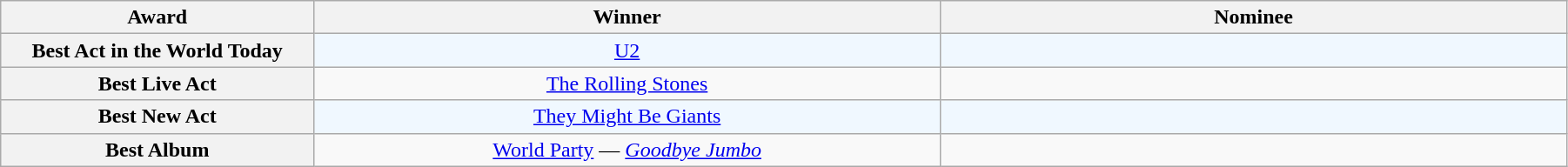<table class="wikitable" rowspan=2 style="text-align: center; width:95%;">
<tr>
<th scope="col" style="width:10%;">Award</th>
<th scope="col" style="width:20%;">Winner</th>
<th scope="col" style="width:20%;">Nominee</th>
</tr>
<tr>
<th scope="row" style="text-align:center">Best Act in the World Today</th>
<td style="background:#F0F8FF"><a href='#'>U2</a></td>
<td style="background:#F0F8FF; font-size: 85%;"></td>
</tr>
<tr>
<th scope="row" style="text-align:center">Best Live Act</th>
<td><a href='#'>The Rolling Stones</a></td>
<td style="font-size: 85%;"></td>
</tr>
<tr>
<th scope="row" style="text-align:center">Best New Act</th>
<td style="background:#F0F8FF"><a href='#'>They Might Be Giants</a></td>
<td style="background:#F0F8FF; font-size: 85%;"></td>
</tr>
<tr>
<th scope="row" style="text-align:center">Best Album</th>
<td><a href='#'>World Party</a> — <em><a href='#'>Goodbye Jumbo</a></em></td>
<td style="font-size: 85%;"></td>
</tr>
</table>
